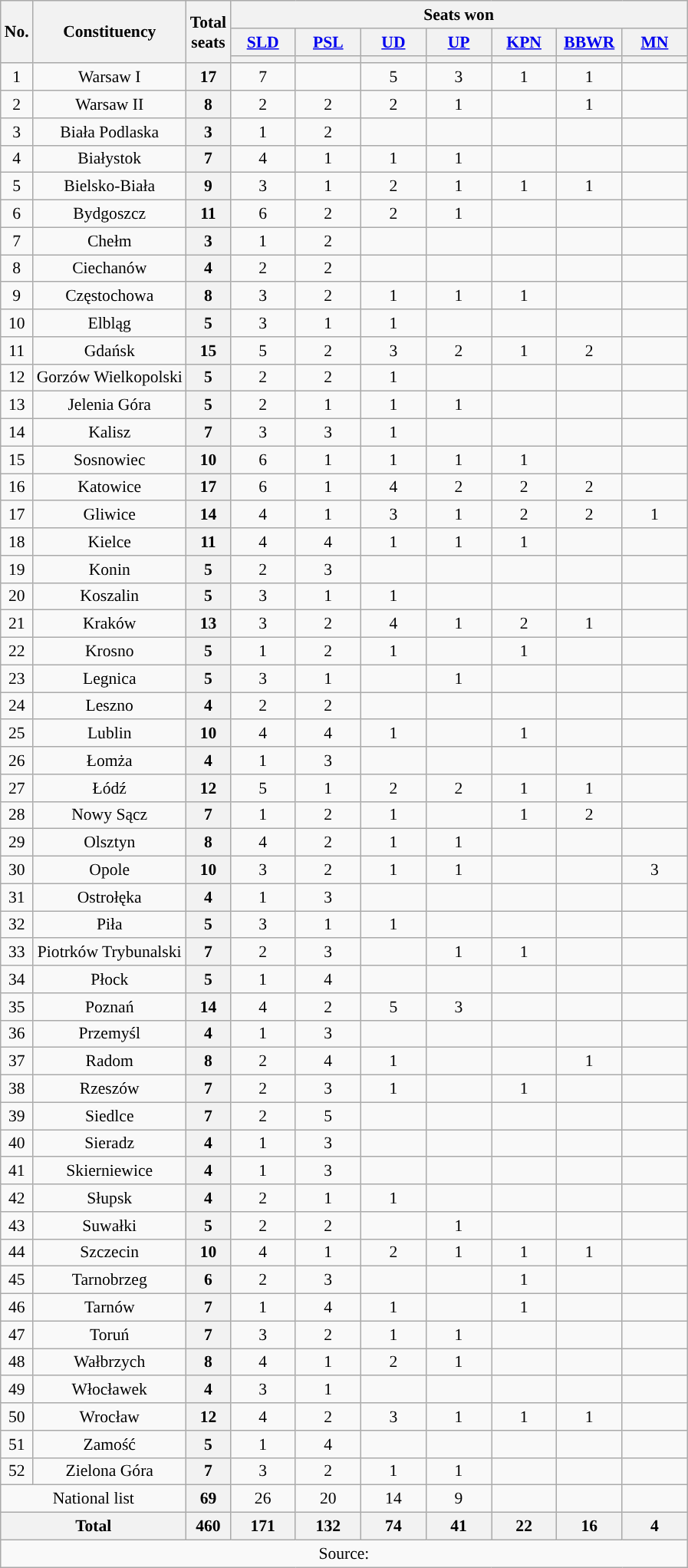<table class="wikitable" style="text-align:center; font-size: 0.9em;">
<tr>
<th rowspan="3">No.</th>
<th rowspan="3">Constituency</th>
<th rowspan="3">Total<br>seats</th>
<th colspan="7">Seats won</th>
</tr>
<tr>
<th class="unsortable" style="width:50px;"><a href='#'>SLD</a></th>
<th class="unsortable" style="width:50px;"><a href='#'>PSL</a></th>
<th class="unsortable" style="width:50px;"><a href='#'>UD</a></th>
<th class="unsortable" style="width:50px;"><a href='#'>UP</a></th>
<th class="unsortable" style="width:50px;"><a href='#'>KPN</a></th>
<th class="unsortable" style="width:50px;"><a href='#'>BBWR</a></th>
<th class="unsortable" style="width:50px;"><a href='#'>MN</a></th>
</tr>
<tr>
<th style="background:"></th>
<th style="background:"></th>
<th style="background:"></th>
<th style="background:"></th>
<th style="background:"></th>
<th style="background:"></th>
<th style="background:"></th>
</tr>
<tr>
<td>1</td>
<td>Warsaw I</td>
<th>17</th>
<td>7</td>
<td></td>
<td>5</td>
<td>3</td>
<td>1</td>
<td>1</td>
<td></td>
</tr>
<tr>
<td>2</td>
<td>Warsaw II</td>
<th>8</th>
<td>2</td>
<td>2</td>
<td>2</td>
<td>1</td>
<td></td>
<td>1</td>
<td></td>
</tr>
<tr>
<td>3</td>
<td>Biała Podlaska</td>
<th>3</th>
<td>1</td>
<td>2</td>
<td></td>
<td></td>
<td></td>
<td></td>
<td></td>
</tr>
<tr>
<td>4</td>
<td>Białystok</td>
<th>7</th>
<td>4</td>
<td>1</td>
<td>1</td>
<td>1</td>
<td></td>
<td></td>
<td></td>
</tr>
<tr>
<td>5</td>
<td>Bielsko-Biała</td>
<th>9</th>
<td>3</td>
<td>1</td>
<td>2</td>
<td>1</td>
<td>1</td>
<td>1</td>
<td></td>
</tr>
<tr>
<td>6</td>
<td>Bydgoszcz</td>
<th>11</th>
<td>6</td>
<td>2</td>
<td>2</td>
<td>1</td>
<td></td>
<td></td>
<td></td>
</tr>
<tr>
<td>7</td>
<td>Chełm</td>
<th>3</th>
<td>1</td>
<td>2</td>
<td></td>
<td></td>
<td></td>
<td></td>
<td></td>
</tr>
<tr>
<td>8</td>
<td>Ciechanów</td>
<th>4</th>
<td>2</td>
<td>2</td>
<td></td>
<td></td>
<td></td>
<td></td>
<td></td>
</tr>
<tr>
<td>9</td>
<td>Częstochowa</td>
<th>8</th>
<td>3</td>
<td>2</td>
<td>1</td>
<td>1</td>
<td>1</td>
<td></td>
<td></td>
</tr>
<tr>
<td>10</td>
<td>Elbląg</td>
<th>5</th>
<td>3</td>
<td>1</td>
<td>1</td>
<td></td>
<td></td>
<td></td>
<td></td>
</tr>
<tr>
<td>11</td>
<td>Gdańsk</td>
<th>15</th>
<td>5</td>
<td>2</td>
<td>3</td>
<td>2</td>
<td>1</td>
<td>2</td>
<td></td>
</tr>
<tr>
<td>12</td>
<td>Gorzów Wielkopolski</td>
<th>5</th>
<td>2</td>
<td>2</td>
<td>1</td>
<td></td>
<td></td>
<td></td>
<td></td>
</tr>
<tr>
<td>13</td>
<td>Jelenia Góra</td>
<th>5</th>
<td>2</td>
<td>1</td>
<td>1</td>
<td>1</td>
<td></td>
<td></td>
<td></td>
</tr>
<tr>
<td>14</td>
<td>Kalisz</td>
<th>7</th>
<td>3</td>
<td>3</td>
<td>1</td>
<td></td>
<td></td>
<td></td>
<td></td>
</tr>
<tr>
<td>15</td>
<td>Sosnowiec</td>
<th>10</th>
<td>6</td>
<td>1</td>
<td>1</td>
<td>1</td>
<td>1</td>
<td></td>
<td></td>
</tr>
<tr>
<td>16</td>
<td>Katowice</td>
<th>17</th>
<td>6</td>
<td>1</td>
<td>4</td>
<td>2</td>
<td>2</td>
<td>2</td>
<td></td>
</tr>
<tr>
<td>17</td>
<td>Gliwice</td>
<th>14</th>
<td>4</td>
<td>1</td>
<td>3</td>
<td>1</td>
<td>2</td>
<td>2</td>
<td>1</td>
</tr>
<tr>
<td>18</td>
<td>Kielce</td>
<th>11</th>
<td>4</td>
<td>4</td>
<td>1</td>
<td>1</td>
<td>1</td>
<td></td>
<td></td>
</tr>
<tr>
<td>19</td>
<td>Konin</td>
<th>5</th>
<td>2</td>
<td>3</td>
<td></td>
<td></td>
<td></td>
<td></td>
<td></td>
</tr>
<tr>
<td>20</td>
<td>Koszalin</td>
<th>5</th>
<td>3</td>
<td>1</td>
<td>1</td>
<td></td>
<td></td>
<td></td>
<td></td>
</tr>
<tr>
<td>21</td>
<td>Kraków</td>
<th>13</th>
<td>3</td>
<td>2</td>
<td>4</td>
<td>1</td>
<td>2</td>
<td>1</td>
<td></td>
</tr>
<tr>
<td>22</td>
<td>Krosno</td>
<th>5</th>
<td>1</td>
<td>2</td>
<td>1</td>
<td></td>
<td>1</td>
<td></td>
<td></td>
</tr>
<tr>
<td>23</td>
<td>Legnica</td>
<th>5</th>
<td>3</td>
<td>1</td>
<td></td>
<td>1</td>
<td></td>
<td></td>
<td></td>
</tr>
<tr>
<td>24</td>
<td>Leszno</td>
<th>4</th>
<td>2</td>
<td>2</td>
<td></td>
<td></td>
<td></td>
<td></td>
<td></td>
</tr>
<tr>
<td>25</td>
<td>Lublin</td>
<th>10</th>
<td>4</td>
<td>4</td>
<td>1</td>
<td></td>
<td>1</td>
<td></td>
<td></td>
</tr>
<tr>
<td>26</td>
<td>Łomża</td>
<th>4</th>
<td>1</td>
<td>3</td>
<td></td>
<td></td>
<td></td>
<td></td>
<td></td>
</tr>
<tr>
<td>27</td>
<td>Łódź</td>
<th>12</th>
<td>5</td>
<td>1</td>
<td>2</td>
<td>2</td>
<td>1</td>
<td>1</td>
<td></td>
</tr>
<tr>
<td>28</td>
<td>Nowy Sącz</td>
<th>7</th>
<td>1</td>
<td>2</td>
<td>1</td>
<td></td>
<td>1</td>
<td>2</td>
<td></td>
</tr>
<tr>
<td>29</td>
<td>Olsztyn</td>
<th>8</th>
<td>4</td>
<td>2</td>
<td>1</td>
<td>1</td>
<td></td>
<td></td>
<td></td>
</tr>
<tr>
<td>30</td>
<td>Opole</td>
<th>10</th>
<td>3</td>
<td>2</td>
<td>1</td>
<td>1</td>
<td></td>
<td></td>
<td>3</td>
</tr>
<tr>
<td>31</td>
<td>Ostrołęka</td>
<th>4</th>
<td>1</td>
<td>3</td>
<td></td>
<td></td>
<td></td>
<td></td>
<td></td>
</tr>
<tr>
<td>32</td>
<td>Piła</td>
<th>5</th>
<td>3</td>
<td>1</td>
<td>1</td>
<td></td>
<td></td>
<td></td>
<td></td>
</tr>
<tr>
<td>33</td>
<td>Piotrków Trybunalski</td>
<th>7</th>
<td>2</td>
<td>3</td>
<td></td>
<td>1</td>
<td>1</td>
<td></td>
<td></td>
</tr>
<tr>
<td>34</td>
<td>Płock</td>
<th>5</th>
<td>1</td>
<td>4</td>
<td></td>
<td></td>
<td></td>
<td></td>
<td></td>
</tr>
<tr>
<td>35</td>
<td>Poznań</td>
<th>14</th>
<td>4</td>
<td>2</td>
<td>5</td>
<td>3</td>
<td></td>
<td></td>
<td></td>
</tr>
<tr>
<td>36</td>
<td>Przemyśl</td>
<th>4</th>
<td>1</td>
<td>3</td>
<td></td>
<td></td>
<td></td>
<td></td>
<td></td>
</tr>
<tr>
<td>37</td>
<td>Radom</td>
<th>8</th>
<td>2</td>
<td>4</td>
<td>1</td>
<td></td>
<td></td>
<td>1</td>
<td></td>
</tr>
<tr>
<td>38</td>
<td>Rzeszów</td>
<th>7</th>
<td>2</td>
<td>3</td>
<td>1</td>
<td></td>
<td>1</td>
<td></td>
<td></td>
</tr>
<tr>
<td>39</td>
<td>Siedlce</td>
<th>7</th>
<td>2</td>
<td>5</td>
<td></td>
<td></td>
<td></td>
<td></td>
<td></td>
</tr>
<tr>
<td>40</td>
<td>Sieradz</td>
<th>4</th>
<td>1</td>
<td>3</td>
<td></td>
<td></td>
<td></td>
<td></td>
<td></td>
</tr>
<tr>
<td>41</td>
<td>Skierniewice</td>
<th>4</th>
<td>1</td>
<td>3</td>
<td></td>
<td></td>
<td></td>
<td></td>
<td></td>
</tr>
<tr>
<td>42</td>
<td>Słupsk</td>
<th>4</th>
<td>2</td>
<td>1</td>
<td>1</td>
<td></td>
<td></td>
<td></td>
<td></td>
</tr>
<tr>
<td>43</td>
<td>Suwałki</td>
<th>5</th>
<td>2</td>
<td>2</td>
<td></td>
<td>1</td>
<td></td>
<td></td>
<td></td>
</tr>
<tr>
<td>44</td>
<td>Szczecin</td>
<th>10</th>
<td>4</td>
<td>1</td>
<td>2</td>
<td>1</td>
<td>1</td>
<td>1</td>
<td></td>
</tr>
<tr>
<td>45</td>
<td>Tarnobrzeg</td>
<th>6</th>
<td>2</td>
<td>3</td>
<td></td>
<td></td>
<td>1</td>
<td></td>
<td></td>
</tr>
<tr>
<td>46</td>
<td>Tarnów</td>
<th>7</th>
<td>1</td>
<td>4</td>
<td>1</td>
<td></td>
<td>1</td>
<td></td>
<td></td>
</tr>
<tr>
<td>47</td>
<td>Toruń</td>
<th>7</th>
<td>3</td>
<td>2</td>
<td>1</td>
<td>1</td>
<td></td>
<td></td>
<td></td>
</tr>
<tr>
<td>48</td>
<td>Wałbrzych</td>
<th>8</th>
<td>4</td>
<td>1</td>
<td>2</td>
<td>1</td>
<td></td>
<td></td>
<td></td>
</tr>
<tr>
<td>49</td>
<td>Włocławek</td>
<th>4</th>
<td>3</td>
<td>1</td>
<td></td>
<td></td>
<td></td>
<td></td>
<td></td>
</tr>
<tr>
<td>50</td>
<td>Wrocław</td>
<th>12</th>
<td>4</td>
<td>2</td>
<td>3</td>
<td>1</td>
<td>1</td>
<td>1</td>
<td></td>
</tr>
<tr>
<td>51</td>
<td>Zamość</td>
<th>5</th>
<td>1</td>
<td>4</td>
<td></td>
<td></td>
<td></td>
<td></td>
<td></td>
</tr>
<tr>
<td>52</td>
<td>Zielona Góra</td>
<th>7</th>
<td>3</td>
<td>2</td>
<td>1</td>
<td>1</td>
<td></td>
<td></td>
<td></td>
</tr>
<tr>
<td colspan="2">National list</td>
<th>69</th>
<td>26</td>
<td>20</td>
<td>14</td>
<td>9</td>
<td></td>
<td></td>
<td></td>
</tr>
<tr>
<th colspan="2">Total</th>
<th>460</th>
<th>171</th>
<th>132</th>
<th>74</th>
<th>41</th>
<th>22</th>
<th>16</th>
<th>4</th>
</tr>
<tr>
<td colspan="10">Source: </td>
</tr>
</table>
